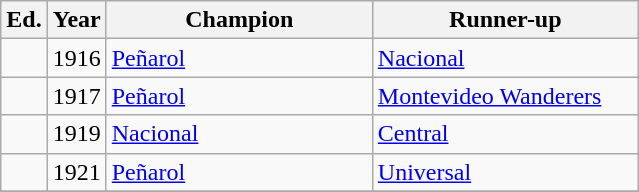<table class="wikitable sortable" style="text-align:left">
<tr>
<th width=px>Ed.</th>
<th width=>Year</th>
<th width=170px>Champion</th>
<th width=170px>Runner-up</th>
</tr>
<tr>
<td></td>
<td>1916</td>
<td><a href='#'>Peñarol</a></td>
<td><a href='#'>Nacional</a></td>
</tr>
<tr>
<td></td>
<td>1917</td>
<td><a href='#'>Peñarol</a></td>
<td><a href='#'>Montevideo Wanderers</a></td>
</tr>
<tr>
<td></td>
<td>1919</td>
<td><a href='#'>Nacional</a></td>
<td><a href='#'>Central</a></td>
</tr>
<tr>
<td></td>
<td>1921</td>
<td><a href='#'>Peñarol</a></td>
<td><a href='#'>Universal</a></td>
</tr>
<tr>
</tr>
</table>
